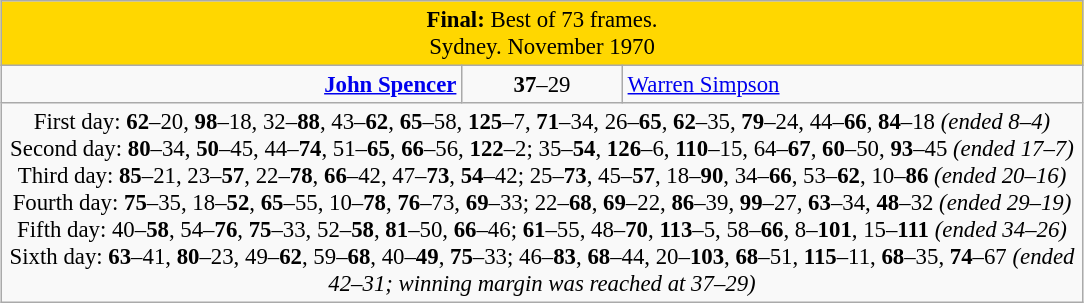<table class="wikitable" style="font-size: 95%; margin: 1em auto 1em auto;">
<tr>
<td colspan="3" align="center" bgcolor="#ffd700"><strong>Final:</strong> Best of 73 frames.<br> Sydney. November 1970</td>
</tr>
<tr>
<td width="300" align="right"><strong><a href='#'>John Spencer</a></strong> <br></td>
<td width="100" align="center"><strong>37</strong>–29</td>
<td width="300"><a href='#'>Warren Simpson</a> <br></td>
</tr>
<tr>
<td colspan="3" align="center" style="font-size: 100%">First day: <strong>62</strong>–20, <strong>98</strong>–18, 32–<strong>88</strong>, 43–<strong>62</strong>, <strong>65</strong>–58, <strong>125</strong>–7, <strong>71</strong>–34, 26–<strong>65</strong>, <strong>62</strong>–35, <strong>79</strong>–24, 44–<strong>66</strong>, <strong>84</strong>–18 <em>(ended 8–4)</em><br>Second day: <strong>80</strong>–34, <strong>50</strong>–45, 44–<strong>74</strong>, 51–<strong>65</strong>, <strong>66</strong>–56, <strong>122</strong>–2; 35–<strong>54</strong>, <strong>126</strong>–6, <strong>110</strong>–15, 64–<strong>67</strong>, <strong>60</strong>–50, <strong>93</strong>–45 <em>(ended 17–7)</em><br>Third day: <strong>85</strong>–21, 23–<strong>57</strong>, 22–<strong>78</strong>, <strong>66</strong>–42, 47–<strong>73</strong>, <strong>54</strong>–42; 25–<strong>73</strong>, 45–<strong>57</strong>, 18–<strong>90</strong>, 34–<strong>66</strong>, 53–<strong>62</strong>, 10–<strong>86</strong> <em>(ended 20–16)</em><br>Fourth day: <strong>75</strong>–35, 18–<strong>52</strong>, <strong>65</strong>–55, 10–<strong>78</strong>, <strong>76</strong>–73, <strong>69</strong>–33; 22–<strong>68</strong>, <strong>69</strong>–22, <strong>86</strong>–39, <strong>99</strong>–27, <strong>63</strong>–34, <strong>48</strong>–32 <em>(ended 29–19)</em><br>Fifth day: 40–<strong>58</strong>, 54–<strong>76</strong>, <strong>75</strong>–33, 52–<strong>58</strong>, <strong>81</strong>–50, <strong>66</strong>–46; <strong>61</strong>–55, 48–<strong>70</strong>, <strong>113</strong>–5, 58–<strong>66</strong>, 8–<strong>101</strong>, 15–<strong>111</strong> <em>(ended 34–26)<br></em>Sixth day: <strong>63</strong>–41, <strong>80</strong>–23, 49–<strong>62</strong>, 59–<strong>68</strong>, 40–<strong>49</strong>, <strong>75</strong>–33; 46–<strong>83</strong>, <strong>68</strong>–44, 20–<strong>103</strong>, <strong>68</strong>–51, <strong>115</strong>–11, <strong>68</strong>–35, <strong>74</strong>–67 <em>(ended 42–31; winning margin was reached at 37–29)</em></td>
</tr>
</table>
